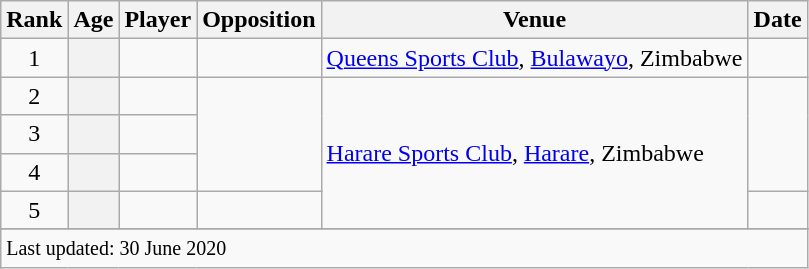<table class="wikitable plainrowheaders sortable">
<tr>
<th scope=col>Rank</th>
<th scope=col>Age</th>
<th scope=col>Player</th>
<th scope=col>Opposition</th>
<th scope=col>Venue</th>
<th scope=col>Date</th>
</tr>
<tr>
<td align=center>1</td>
<th scope=row style=text-align:center;></th>
<td></td>
<td></td>
<td><a href='#'>Queens Sports Club</a>, <a href='#'>Bulawayo</a>, Zimbabwe</td>
<td></td>
</tr>
<tr>
<td align=center>2</td>
<th scope=row style=text-align:center;></th>
<td></td>
<td rowspan=3></td>
<td rowspan=4><a href='#'>Harare Sports Club</a>, <a href='#'>Harare</a>, Zimbabwe</td>
<td rowspan=3></td>
</tr>
<tr>
<td align=center>3</td>
<th scope=row style=text-align:center;></th>
<td></td>
</tr>
<tr>
<td align=center>4</td>
<th scope=row style=text-align:center;></th>
<td></td>
</tr>
<tr>
<td align=center>5</td>
<th scope=row style=text-align:center;></th>
<td></td>
<td></td>
<td></td>
</tr>
<tr>
</tr>
<tr class=sortbottom>
<td colspan=7><small>Last updated: 30 June 2020</small></td>
</tr>
</table>
